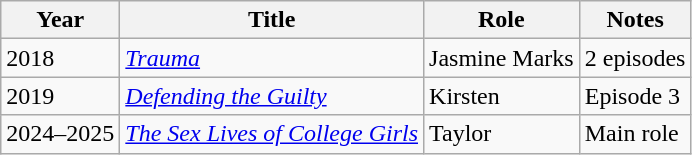<table class="wikitable plainrowheaders sortable">
<tr>
<th scope="col">Year</th>
<th scope="col">Title</th>
<th scope="col">Role</th>
<th scope="col" class="unsortable">Notes</th>
</tr>
<tr>
<td>2018</td>
<td><em><a href='#'>Trauma</a></em></td>
<td>Jasmine Marks</td>
<td>2 episodes</td>
</tr>
<tr>
<td>2019</td>
<td><em><a href='#'>Defending the Guilty</a></em></td>
<td>Kirsten</td>
<td>Episode 3</td>
</tr>
<tr>
<td>2024–2025</td>
<td><em><a href='#'>The Sex Lives of College Girls</a></em></td>
<td>Taylor</td>
<td>Main role</td>
</tr>
</table>
